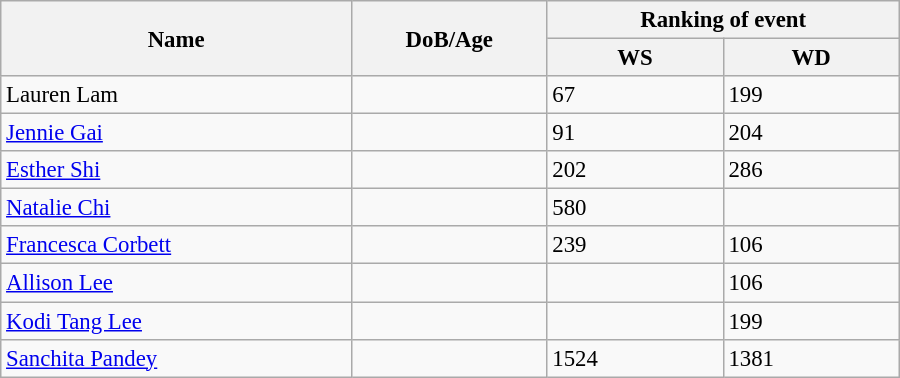<table class="wikitable"  style="width:600px; font-size:95%;">
<tr>
<th align="left" rowspan="2">Name</th>
<th align="left" rowspan="2">DoB/Age</th>
<th align="center" colspan="2">Ranking of event</th>
</tr>
<tr>
<th align="center">WS</th>
<th align="center">WD</th>
</tr>
<tr>
<td align="left">Lauren Lam</td>
<td align="left"></td>
<td>67</td>
<td>199</td>
</tr>
<tr>
<td align="left"><a href='#'>Jennie Gai</a></td>
<td align="left"></td>
<td>91</td>
<td>204</td>
</tr>
<tr>
<td align="left"><a href='#'>Esther Shi</a></td>
<td align="left"></td>
<td>202</td>
<td>286</td>
</tr>
<tr>
<td align="left"><a href='#'>Natalie Chi</a></td>
<td align="left"></td>
<td>580</td>
<td></td>
</tr>
<tr>
<td align="left"><a href='#'>Francesca Corbett</a></td>
<td align="left"></td>
<td>239</td>
<td>106</td>
</tr>
<tr>
<td align="left"><a href='#'>Allison Lee</a></td>
<td align="left"></td>
<td></td>
<td>106</td>
</tr>
<tr>
<td align="left"><a href='#'>Kodi Tang Lee</a></td>
<td align="left"></td>
<td></td>
<td>199</td>
</tr>
<tr>
<td align="left"><a href='#'>Sanchita Pandey</a></td>
<td align="left"></td>
<td>1524</td>
<td>1381</td>
</tr>
</table>
